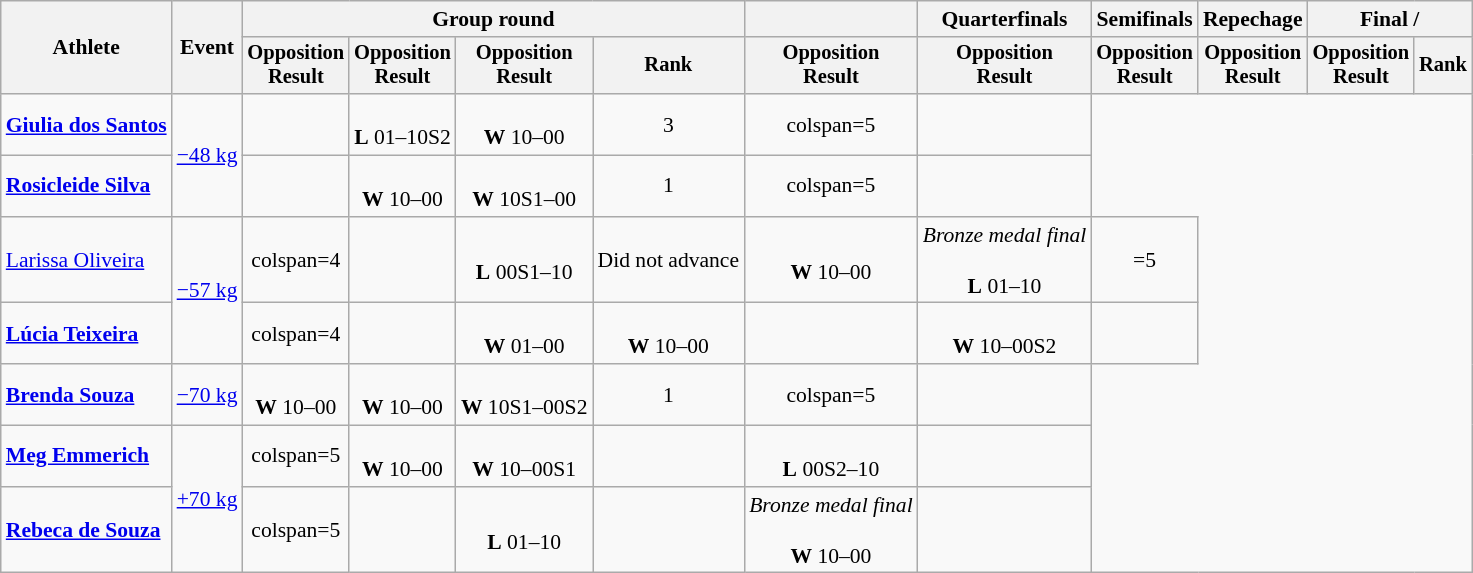<table class="wikitable" style="font-size:90%">
<tr>
<th rowspan="2">Athlete</th>
<th rowspan="2">Event</th>
<th colspan="4">Group round</th>
<th></th>
<th>Quarterfinals</th>
<th>Semifinals</th>
<th>Repechage</th>
<th colspan="2">Final / </th>
</tr>
<tr style="font-size:95%">
<th>Opposition<br>Result</th>
<th>Opposition<br>Result</th>
<th>Opposition<br>Result</th>
<th>Rank</th>
<th>Opposition<br>Result</th>
<th>Opposition<br>Result</th>
<th>Opposition<br>Result</th>
<th>Opposition<br>Result</th>
<th>Opposition<br>Result</th>
<th>Rank</th>
</tr>
<tr align=center>
<td align=left><strong><a href='#'>Giulia dos Santos</a></strong></td>
<td align=left rowspan=2><a href='#'>−48 kg</a></td>
<td><br></td>
<td><br><strong>L</strong> 01–10S2</td>
<td><br><strong>W</strong> 10–00</td>
<td>3</td>
<td>colspan=5 </td>
<td></td>
</tr>
<tr align=center>
<td align=left><strong><a href='#'>Rosicleide Silva</a></strong></td>
<td><br></td>
<td><br><strong>W</strong> 10–00</td>
<td><br><strong>W</strong> 10S1–00</td>
<td>1</td>
<td>colspan=5 </td>
<td></td>
</tr>
<tr align=center>
<td align=left><a href='#'>Larissa Oliveira</a></td>
<td align=left rowspan=2><a href='#'>−57 kg</a></td>
<td>colspan=4 </td>
<td></td>
<td><br><strong>L</strong> 00S1–10</td>
<td>Did not advance</td>
<td><br><strong>W</strong> 10–00</td>
<td><em>Bronze medal final</em><br><br><strong>L</strong> 01–10</td>
<td>=5</td>
</tr>
<tr align=center>
<td align=left><strong><a href='#'>Lúcia Teixeira</a></strong></td>
<td>colspan=4 </td>
<td></td>
<td><br><strong>W</strong> 01–00</td>
<td><br><strong>W</strong> 10–00</td>
<td></td>
<td><br><strong>W</strong> 10–00S2</td>
<td></td>
</tr>
<tr align=center>
<td align=left><strong><a href='#'>Brenda Souza</a></strong></td>
<td align=left><a href='#'>−70 kg</a></td>
<td><br><strong>W</strong> 10–00</td>
<td><br><strong>W</strong> 10–00</td>
<td><br><strong>W</strong> 10S1–00S2</td>
<td>1</td>
<td>colspan=5 </td>
<td></td>
</tr>
<tr align=center>
<td align=left><strong><a href='#'>Meg Emmerich</a></strong></td>
<td align=left rowspan=2><a href='#'>+70 kg</a></td>
<td>colspan=5 </td>
<td><br><strong>W</strong> 10–00</td>
<td><br><strong>W</strong> 10–00S1</td>
<td></td>
<td><br><strong>L</strong> 00S2–10</td>
<td></td>
</tr>
<tr align=center>
<td align=left><strong><a href='#'>Rebeca de Souza</a></strong></td>
<td>colspan=5 </td>
<td></td>
<td><br><strong>L</strong> 01–10</td>
<td></td>
<td><em>Bronze medal final</em><br><br><strong>W</strong> 10–00</td>
<td></td>
</tr>
</table>
